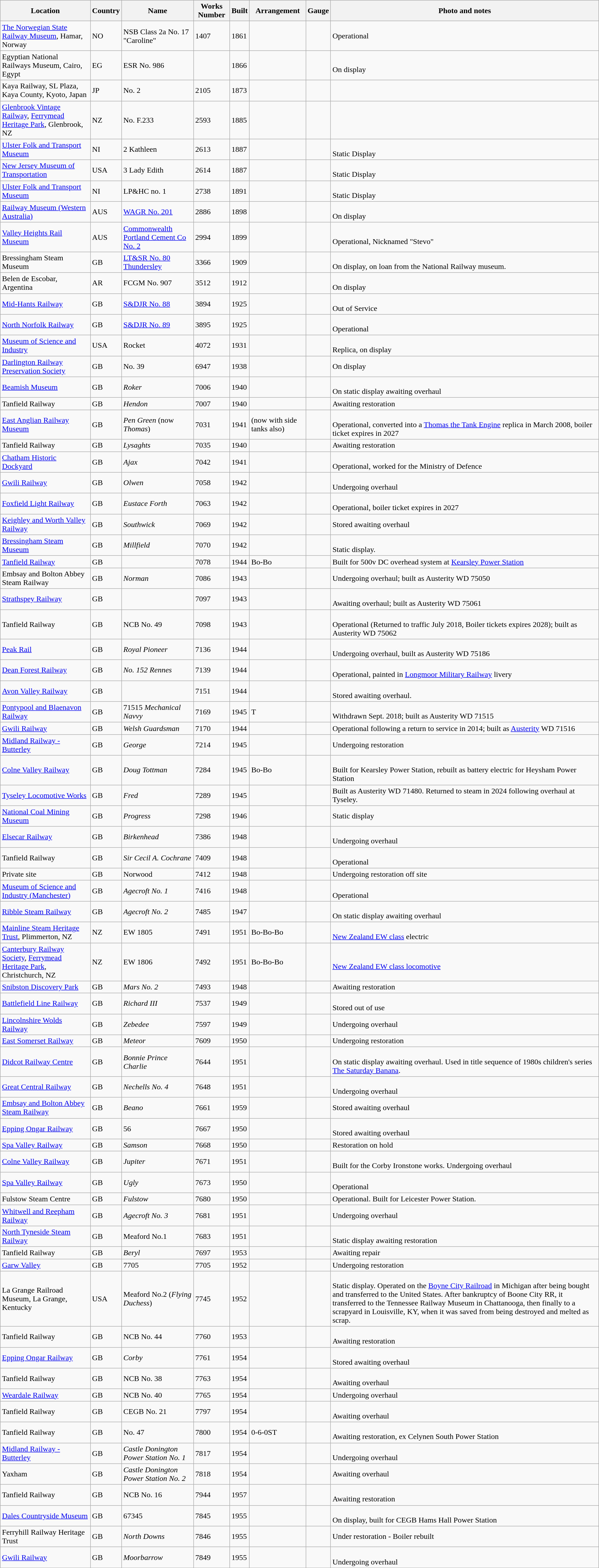<table class="wikitable sortable">
<tr>
<th>Location</th>
<th>Country</th>
<th>Name</th>
<th>Works Number</th>
<th>Built</th>
<th>Arrangement</th>
<th>Gauge</th>
<th>Photo and notes</th>
</tr>
<tr>
<td><a href='#'>The Norwegian State Railway Museum</a>, Hamar, Norway</td>
<td>NO</td>
<td>NSB Class 2a No. 17 "Caroline"</td>
<td>1407</td>
<td>1861</td>
<td></td>
<td></td>
<td> Operational</td>
</tr>
<tr>
<td>Egyptian National Railways Museum, Cairo, Egypt</td>
<td>EG</td>
<td>ESR No. 986</td>
<td></td>
<td>1866</td>
<td></td>
<td></td>
<td><br>On display</td>
</tr>
<tr>
<td>Kaya Railway, SL Plaza, Kaya County, Kyoto, Japan</td>
<td>JP</td>
<td>No. 2</td>
<td>2105</td>
<td>1873</td>
<td></td>
<td></td>
<td></td>
</tr>
<tr>
<td><a href='#'>Glenbrook Vintage Railway</a>, <a href='#'>Ferrymead Heritage Park</a>, Glenbrook, NZ</td>
<td>NZ</td>
<td>No. F.233</td>
<td>2593</td>
<td>1885</td>
<td></td>
<td></td>
<td></td>
</tr>
<tr>
<td><a href='#'>Ulster Folk and Transport Museum</a></td>
<td>NI</td>
<td>2 Kathleen</td>
<td>2613</td>
<td>1887</td>
<td></td>
<td></td>
<td><br>Static Display</td>
</tr>
<tr>
<td><a href='#'>New Jersey Museum of Transportation</a></td>
<td>USA</td>
<td>3 Lady Edith</td>
<td>2614</td>
<td>1887</td>
<td></td>
<td></td>
<td><br>Static Display</td>
</tr>
<tr>
<td><a href='#'>Ulster Folk and Transport Museum</a></td>
<td>NI</td>
<td>LP&HC no. 1</td>
<td>2738</td>
<td>1891</td>
<td></td>
<td></td>
<td><br>Static Display</td>
</tr>
<tr>
<td><a href='#'>Railway Museum (Western Australia)</a></td>
<td>AUS</td>
<td><a href='#'>WAGR No. 201</a></td>
<td>2886</td>
<td>1898</td>
<td></td>
<td></td>
<td><br>On display</td>
</tr>
<tr>
<td><a href='#'>Valley Heights Rail Museum</a></td>
<td>AUS</td>
<td><a href='#'>Commonwealth Portland Cement Co No. 2</a></td>
<td>2994</td>
<td>1899</td>
<td></td>
<td></td>
<td><br>Operational, Nicknamed "Stevo"</td>
</tr>
<tr>
<td>Bressingham Steam Museum</td>
<td>GB</td>
<td><a href='#'>LT&SR No. 80 Thundersley</a></td>
<td>3366</td>
<td>1909</td>
<td></td>
<td></td>
<td><br>On display, on loan from the National Railway museum.</td>
</tr>
<tr>
<td>Belen de Escobar, Argentina</td>
<td>AR</td>
<td>FCGM No. 907</td>
<td>3512</td>
<td>1912</td>
<td></td>
<td></td>
<td><br>On display</td>
</tr>
<tr>
<td><a href='#'>Mid-Hants Railway</a></td>
<td>GB</td>
<td><a href='#'>S&DJR No. 88</a></td>
<td>3894</td>
<td>1925</td>
<td></td>
<td></td>
<td><br>Out of Service</td>
</tr>
<tr>
<td><a href='#'>North Norfolk Railway</a></td>
<td>GB</td>
<td><a href='#'>S&DJR No. 89</a></td>
<td>3895</td>
<td>1925</td>
<td></td>
<td></td>
<td><br>Operational</td>
</tr>
<tr>
<td><a href='#'>Museum of Science and Industry</a></td>
<td>USA</td>
<td>Rocket</td>
<td>4072</td>
<td>1931</td>
<td></td>
<td></td>
<td><br>Replica, on display</td>
</tr>
<tr>
<td><a href='#'>Darlington Railway Preservation Society</a></td>
<td>GB</td>
<td>No. 39</td>
<td>6947</td>
<td>1938</td>
<td></td>
<td></td>
<td>On display</td>
</tr>
<tr>
<td><a href='#'>Beamish Museum</a></td>
<td>GB</td>
<td><em>Roker</em></td>
<td>7006</td>
<td>1940</td>
<td></td>
<td></td>
<td><br>On static display awaiting overhaul</td>
</tr>
<tr>
<td>Tanfield Railway</td>
<td>GB</td>
<td><em>Hendon</em></td>
<td>7007</td>
<td>1940</td>
<td></td>
<td></td>
<td>Awaiting restoration</td>
</tr>
<tr>
<td><a href='#'>East Anglian Railway Museum</a></td>
<td>GB</td>
<td><em>Pen Green</em> (now <em>Thomas</em>)</td>
<td>7031</td>
<td>1941</td>
<td> (now with side tanks also)</td>
<td></td>
<td><br>Operational, converted into a <a href='#'>Thomas the Tank Engine</a> replica in March 2008, boiler ticket expires in 2027</td>
</tr>
<tr>
<td>Tanfield Railway</td>
<td>GB</td>
<td><em>Lysaghts</em></td>
<td>7035</td>
<td>1940</td>
<td></td>
<td></td>
<td>Awaiting restoration</td>
</tr>
<tr>
<td><a href='#'>Chatham Historic Dockyard</a></td>
<td>GB</td>
<td><em>Ajax</em></td>
<td>7042</td>
<td>1941</td>
<td></td>
<td></td>
<td><br>Operational, worked for the Ministry of Defence</td>
</tr>
<tr>
<td><a href='#'>Gwili Railway</a></td>
<td>GB</td>
<td><em>Olwen</em></td>
<td>7058</td>
<td>1942</td>
<td></td>
<td></td>
<td><br>Undergoing overhaul</td>
</tr>
<tr>
<td><a href='#'>Foxfield Light Railway</a></td>
<td>GB</td>
<td><em>Eustace Forth</em></td>
<td>7063</td>
<td>1942</td>
<td></td>
<td></td>
<td><br>Operational, boiler ticket expires in 2027</td>
</tr>
<tr>
<td><a href='#'>Keighley and Worth Valley Railway</a></td>
<td>GB</td>
<td><em>Southwick</em></td>
<td>7069</td>
<td>1942</td>
<td></td>
<td></td>
<td>Stored awaiting overhaul</td>
</tr>
<tr>
<td><a href='#'>Bressingham Steam Museum</a></td>
<td>GB</td>
<td><em>Millfield</em></td>
<td>7070</td>
<td>1942</td>
<td></td>
<td></td>
<td><br>Static display.</td>
</tr>
<tr>
<td><a href='#'>Tanfield Railway</a></td>
<td>GB</td>
<td></td>
<td>7078</td>
<td>1944</td>
<td>Bo-Bo</td>
<td></td>
<td>Built for 500v DC overhead system at <a href='#'>Kearsley Power Station</a></td>
</tr>
<tr>
<td>Embsay and Bolton Abbey Steam Railway</td>
<td>GB</td>
<td><em>Norman</em></td>
<td>7086</td>
<td>1943</td>
<td></td>
<td></td>
<td>Undergoing overhaul; built as Austerity WD 75050</td>
</tr>
<tr>
<td><a href='#'>Strathspey Railway</a></td>
<td>GB</td>
<td></td>
<td>7097</td>
<td>1943</td>
<td></td>
<td></td>
<td><br>Awaiting overhaul; built as Austerity WD 75061</td>
</tr>
<tr>
<td>Tanfield Railway</td>
<td>GB</td>
<td>NCB No. 49</td>
<td>7098</td>
<td>1943</td>
<td></td>
<td></td>
<td><br>Operational (Returned to traffic July 2018, Boiler tickets expires 2028); built as Austerity WD 75062</td>
</tr>
<tr>
<td><a href='#'>Peak Rail</a></td>
<td>GB</td>
<td><em>Royal Pioneer</em></td>
<td>7136</td>
<td>1944</td>
<td></td>
<td></td>
<td><br>Undergoing overhaul, built as Austerity WD 75186</td>
</tr>
<tr>
<td><a href='#'>Dean Forest Railway</a></td>
<td>GB</td>
<td><em>No. 152 Rennes</em></td>
<td>7139</td>
<td>1944</td>
<td></td>
<td></td>
<td><br>Operational, painted in <a href='#'>Longmoor Military Railway</a> livery</td>
</tr>
<tr>
<td><a href='#'>Avon Valley Railway</a></td>
<td>GB</td>
<td></td>
<td>7151</td>
<td>1944</td>
<td></td>
<td></td>
<td><br>Stored awaiting overhaul.</td>
</tr>
<tr>
<td><a href='#'>Pontypool and Blaenavon Railway</a></td>
<td>GB</td>
<td>71515 <em>Mechanical Navvy</em></td>
<td>7169</td>
<td>1945</td>
<td>T</td>
<td></td>
<td><br>Withdrawn Sept. 2018; built as Austerity WD 71515</td>
</tr>
<tr>
<td><a href='#'>Gwili Railway</a></td>
<td>GB</td>
<td><em>Welsh Guardsman</em></td>
<td>7170</td>
<td>1944</td>
<td></td>
<td></td>
<td>Operational following a return to service in 2014; built as <a href='#'>Austerity</a> WD 71516</td>
</tr>
<tr>
<td><a href='#'>Midland Railway - Butterley</a></td>
<td>GB</td>
<td><em>George</em></td>
<td>7214</td>
<td>1945</td>
<td></td>
<td></td>
<td>Undergoing restoration</td>
</tr>
<tr>
<td><a href='#'>Colne Valley Railway</a></td>
<td>GB</td>
<td><em>Doug Tottman</em></td>
<td>7284</td>
<td>1945</td>
<td>Bo-Bo</td>
<td></td>
<td><br>Built for Kearsley Power Station, rebuilt as battery electric for Heysham Power Station</td>
</tr>
<tr>
<td><a href='#'>Tyseley Locomotive Works</a></td>
<td>GB</td>
<td><em>Fred</em></td>
<td>7289</td>
<td>1945</td>
<td></td>
<td></td>
<td>Built as Austerity WD 71480. Returned to steam in 2024 following overhaul at Tyseley. </td>
</tr>
<tr>
<td><a href='#'>National Coal Mining Museum</a></td>
<td>GB</td>
<td><em>Progress</em></td>
<td>7298</td>
<td>1946</td>
<td></td>
<td></td>
<td>Static display</td>
</tr>
<tr>
<td><a href='#'>Elsecar Railway</a></td>
<td>GB</td>
<td><em>Birkenhead</em></td>
<td>7386</td>
<td>1948</td>
<td></td>
<td></td>
<td><br>Undergoing overhaul</td>
</tr>
<tr>
<td>Tanfield Railway</td>
<td>GB</td>
<td><em>Sir Cecil A. Cochrane</em></td>
<td>7409</td>
<td>1948</td>
<td></td>
<td></td>
<td><br>Operational</td>
</tr>
<tr>
<td>Private site</td>
<td>GB</td>
<td>Norwood</td>
<td>7412</td>
<td>1948</td>
<td></td>
<td></td>
<td>Undergoing restoration off site</td>
</tr>
<tr>
<td><a href='#'>Museum of Science and Industry (Manchester)</a></td>
<td>GB</td>
<td><em>Agecroft No. 1</em></td>
<td>7416</td>
<td>1948</td>
<td></td>
<td></td>
<td><br>Operational</td>
</tr>
<tr>
<td><a href='#'>Ribble Steam Railway</a></td>
<td>GB</td>
<td><em>Agecroft No. 2</em></td>
<td>7485</td>
<td>1947</td>
<td></td>
<td></td>
<td><br>On static display awaiting overhaul</td>
</tr>
<tr>
<td><a href='#'>Mainline Steam Heritage Trust</a>, Plimmerton, NZ</td>
<td>NZ</td>
<td>EW 1805</td>
<td>7491</td>
<td>1951</td>
<td>Bo-Bo-Bo</td>
<td></td>
<td><br><a href='#'>New Zealand EW class</a> electric</td>
</tr>
<tr>
<td><a href='#'>Canterbury Railway Society</a>, <a href='#'>Ferrymead Heritage Park</a>, Christchurch, NZ</td>
<td>NZ</td>
<td>EW 1806</td>
<td>7492</td>
<td>1951</td>
<td>Bo-Bo-Bo</td>
<td></td>
<td><br><a href='#'>New Zealand EW class locomotive</a></td>
</tr>
<tr>
<td><a href='#'>Snibston Discovery Park</a></td>
<td>GB</td>
<td><em>Mars No. 2</em></td>
<td>7493</td>
<td>1948</td>
<td></td>
<td></td>
<td>Awaiting restoration</td>
</tr>
<tr>
<td><a href='#'>Battlefield Line Railway</a></td>
<td>GB</td>
<td><em>Richard III</em></td>
<td>7537</td>
<td>1949</td>
<td></td>
<td></td>
<td><br>Stored out of use</td>
</tr>
<tr>
<td><a href='#'>Lincolnshire Wolds Railway</a></td>
<td>GB</td>
<td><em>Zebedee</em></td>
<td>7597</td>
<td>1949</td>
<td></td>
<td></td>
<td>Undergoing overhaul</td>
</tr>
<tr>
<td><a href='#'>East Somerset Railway</a></td>
<td>GB</td>
<td><em>Meteor</em></td>
<td>7609</td>
<td>1950</td>
<td></td>
<td></td>
<td>Undergoing restoration</td>
</tr>
<tr>
<td><a href='#'>Didcot Railway Centre</a></td>
<td>GB</td>
<td><em>Bonnie Prince Charlie</em></td>
<td>7644</td>
<td>1951</td>
<td></td>
<td></td>
<td><br>On static display awaiting overhaul. Used in title sequence of 1980s children's series <a href='#'>The Saturday Banana</a>.</td>
</tr>
<tr>
<td><a href='#'>Great Central Railway</a></td>
<td>GB</td>
<td><em>Nechells No. 4</em></td>
<td>7648</td>
<td>1951</td>
<td></td>
<td></td>
<td><br>Undergoing overhaul</td>
</tr>
<tr>
<td><a href='#'>Embsay and Bolton Abbey Steam Railway</a></td>
<td>GB</td>
<td><em>Beano</em></td>
<td>7661</td>
<td>1959</td>
<td></td>
<td></td>
<td>Stored awaiting overhaul</td>
</tr>
<tr>
<td><a href='#'>Epping Ongar Railway</a></td>
<td>GB</td>
<td>56</td>
<td>7667</td>
<td>1950</td>
<td></td>
<td></td>
<td><br>Stored awaiting overhaul</td>
</tr>
<tr>
<td><a href='#'>Spa Valley Railway</a></td>
<td>GB</td>
<td><em>Samson</em></td>
<td>7668</td>
<td>1950</td>
<td></td>
<td></td>
<td>Restoration on hold</td>
</tr>
<tr>
<td><a href='#'>Colne Valley Railway</a></td>
<td>GB</td>
<td><em>Jupiter</em></td>
<td>7671</td>
<td>1951</td>
<td></td>
<td></td>
<td><br>Built for the Corby Ironstone works. Undergoing overhaul</td>
</tr>
<tr>
<td><a href='#'>Spa Valley Railway</a></td>
<td>GB</td>
<td><em>Ugly</em></td>
<td>7673</td>
<td>1950</td>
<td></td>
<td></td>
<td><br>Operational</td>
</tr>
<tr>
<td>Fulstow Steam Centre</td>
<td>GB</td>
<td><em>Fulstow</em></td>
<td>7680</td>
<td>1950</td>
<td></td>
<td></td>
<td>Operational. Built for Leicester Power Station.</td>
</tr>
<tr>
<td><a href='#'>Whitwell and Reepham Railway</a></td>
<td>GB</td>
<td><em>Agecroft No. 3</em></td>
<td>7681</td>
<td>1951</td>
<td></td>
<td></td>
<td>Undergoing overhaul</td>
</tr>
<tr>
<td><a href='#'>North Tyneside Steam Railway</a></td>
<td>GB</td>
<td>Meaford No.1</td>
<td>7683</td>
<td>1951</td>
<td></td>
<td></td>
<td><br>Static display awaiting restoration</td>
</tr>
<tr>
<td>Tanfield Railway</td>
<td>GB</td>
<td><em>Beryl</em></td>
<td>7697</td>
<td>1953</td>
<td></td>
<td></td>
<td>Awaiting repair</td>
</tr>
<tr>
<td><a href='#'>Garw Valley</a></td>
<td>GB</td>
<td>7705</td>
<td>7705</td>
<td>1952</td>
<td></td>
<td></td>
<td>Undergoing restoration</td>
</tr>
<tr>
<td>La Grange Railroad Museum, La Grange, Kentucky</td>
<td>USA</td>
<td>Meaford No.2 (<em>Flying Duchess</em>)</td>
<td>7745</td>
<td>1952</td>
<td></td>
<td></td>
<td><br>Static display. Operated on the <a href='#'>Boyne City Railroad</a> in Michigan after being bought and transferred to the United States. After bankruptcy of Boone City RR, it transferred to the Tennessee Railway Museum in Chattanooga, then finally to a scrapyard in Louisville, KY, when it was saved from being destroyed and melted as scrap.</td>
</tr>
<tr>
<td>Tanfield Railway</td>
<td>GB</td>
<td>NCB No. 44</td>
<td>7760</td>
<td>1953</td>
<td></td>
<td></td>
<td><br>Awaiting restoration</td>
</tr>
<tr>
<td><a href='#'>Epping Ongar Railway</a></td>
<td>GB</td>
<td><em>Corby</em></td>
<td>7761</td>
<td>1954</td>
<td></td>
<td></td>
<td><br>Stored awaiting overhaul</td>
</tr>
<tr>
<td>Tanfield Railway</td>
<td>GB</td>
<td>NCB No. 38</td>
<td>7763</td>
<td>1954</td>
<td></td>
<td></td>
<td><br>Awaiting overhaul</td>
</tr>
<tr>
<td><a href='#'>Weardale Railway</a></td>
<td>GB</td>
<td>NCB No. 40</td>
<td>7765</td>
<td>1954</td>
<td></td>
<td></td>
<td>Undergoing overhaul</td>
</tr>
<tr>
<td>Tanfield Railway</td>
<td>GB</td>
<td>CEGB No. 21</td>
<td>7797</td>
<td>1954</td>
<td></td>
<td></td>
<td><br>Awaiting overhaul</td>
</tr>
<tr>
<td>Tanfield Railway</td>
<td>GB</td>
<td>No. 47</td>
<td>7800</td>
<td>1954</td>
<td>0-6-0ST</td>
<td></td>
<td><br>Awaiting restoration, ex Celynen South Power Station</td>
</tr>
<tr>
<td><a href='#'>Midland Railway - Butterley</a></td>
<td>GB</td>
<td><em>Castle Donington Power Station No. 1</em></td>
<td>7817</td>
<td>1954</td>
<td></td>
<td></td>
<td><br>Undergoing overhaul</td>
</tr>
<tr>
<td>Yaxham</td>
<td>GB</td>
<td><em>Castle Donington Power Station No. 2</em></td>
<td>7818</td>
<td>1954</td>
<td></td>
<td></td>
<td>Awaiting overhaul</td>
</tr>
<tr>
<td>Tanfield Railway</td>
<td>GB</td>
<td>NCB No. 16</td>
<td>7944</td>
<td>1957</td>
<td></td>
<td></td>
<td><br>Awaiting restoration</td>
</tr>
<tr>
<td><a href='#'>Dales Countryside Museum</a></td>
<td>GB</td>
<td>67345</td>
<td>7845</td>
<td>1955</td>
<td></td>
<td></td>
<td><br>On display, built for CEGB Hams Hall Power Station</td>
</tr>
<tr>
<td>Ferryhill Railway Heritage Trust</td>
<td>GB</td>
<td><em>North Downs</em></td>
<td>7846</td>
<td>1955</td>
<td></td>
<td></td>
<td>Under restoration - Boiler rebuilt</td>
</tr>
<tr>
<td><a href='#'>Gwili Railway</a></td>
<td>GB</td>
<td><em>Moorbarrow</em></td>
<td>7849</td>
<td>1955</td>
<td></td>
<td></td>
<td><br>Undergoing overhaul</td>
</tr>
</table>
